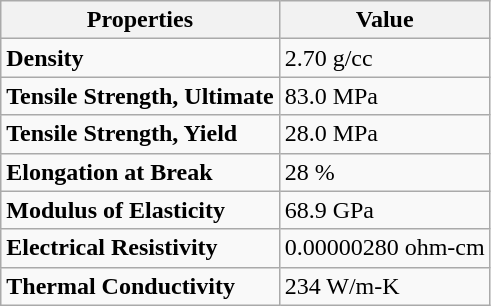<table class="wikitable">
<tr>
<th>Properties</th>
<th>Value</th>
</tr>
<tr>
<td><strong>Density</strong></td>
<td>2.70 g/cc</td>
</tr>
<tr>
<td><strong>Tensile Strength, Ultimate</strong></td>
<td>83.0 MPa</td>
</tr>
<tr>
<td><strong>Tensile Strength, Yield</strong></td>
<td>28.0 MPa</td>
</tr>
<tr>
<td><strong>Elongation at Break</strong></td>
<td>28 %</td>
</tr>
<tr>
<td><strong>Modulus of Elasticity</strong></td>
<td>68.9 GPa</td>
</tr>
<tr>
<td><strong>Electrical Resistivity</strong></td>
<td>0.00000280 ohm-cm</td>
</tr>
<tr>
<td><strong>Thermal Conductivity</strong></td>
<td>234 W/m-K</td>
</tr>
</table>
